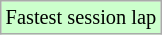<table class="wikitable" style="font-size: 85%;">
<tr style="background:#ccffcc;">
<td>Fastest session lap</td>
</tr>
</table>
